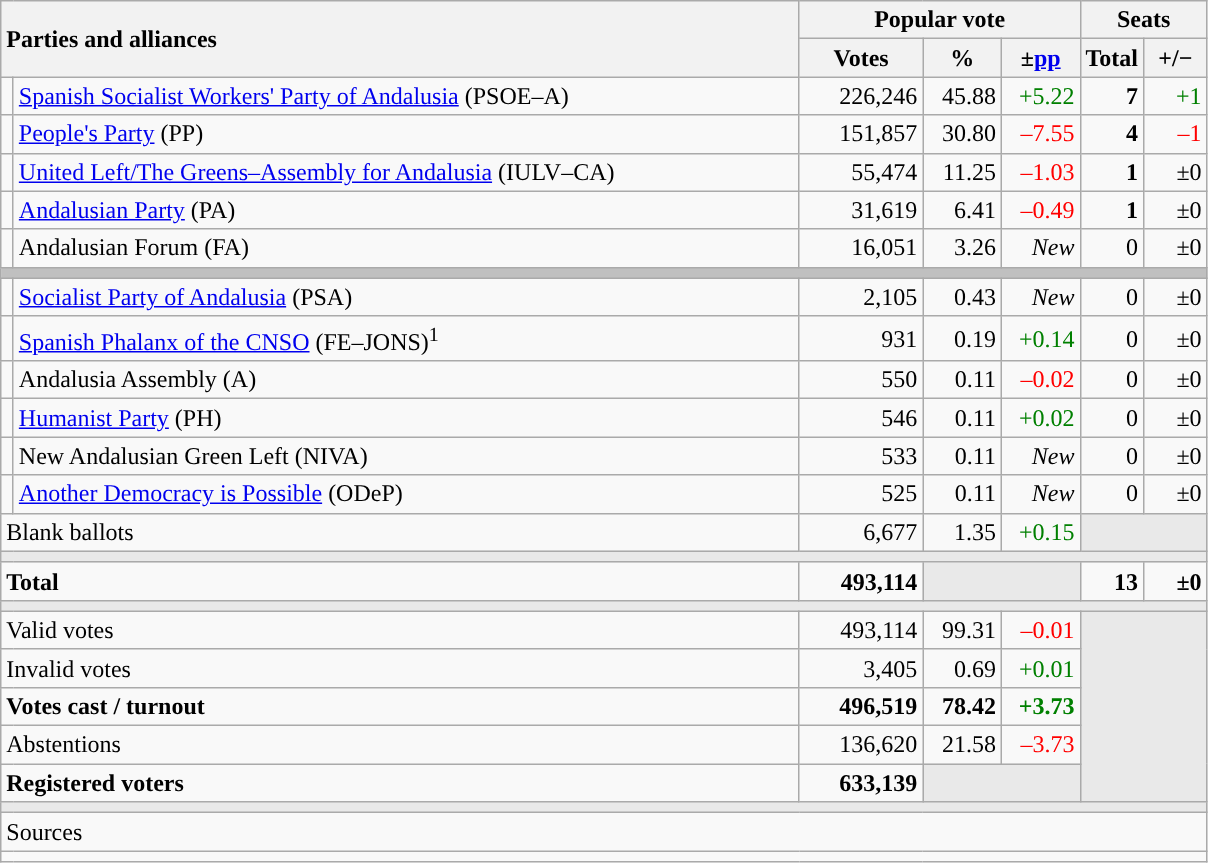<table class="wikitable" style="text-align:right;">
<tr>
<th style="text-align:left;" rowspan="2" colspan="2" width="525">Parties and alliances</th>
<th colspan="3">Popular vote</th>
<th colspan="2">Seats</th>
</tr>
<tr>
<th width="75">Votes</th>
<th width="45">%</th>
<th width="45">±<a href='#'>pp</a></th>
<th width="35">Total</th>
<th width="35">+/−</th>
</tr>
<tr>
<td width="1" style="color:inherit;background:"></td>
<td align="left"><a href='#'>Spanish Socialist Workers' Party of Andalusia</a> (PSOE–A)</td>
<td>226,246</td>
<td>45.88</td>
<td style="color:green;">+5.22</td>
<td><strong>7</strong></td>
<td style="color:green;">+1</td>
</tr>
<tr>
<td style="color:inherit;background:"></td>
<td align="left"><a href='#'>People's Party</a> (PP)</td>
<td>151,857</td>
<td>30.80</td>
<td style="color:red;">–7.55</td>
<td><strong>4</strong></td>
<td style="color:red;">–1</td>
</tr>
<tr>
<td style="color:inherit;background:"></td>
<td align="left"><a href='#'>United Left/The Greens–Assembly for Andalusia</a> (IULV–CA)</td>
<td>55,474</td>
<td>11.25</td>
<td style="color:red;">–1.03</td>
<td><strong>1</strong></td>
<td>±0</td>
</tr>
<tr>
<td style="color:inherit;background:"></td>
<td align="left"><a href='#'>Andalusian Party</a> (PA)</td>
<td>31,619</td>
<td>6.41</td>
<td style="color:red;">–0.49</td>
<td><strong>1</strong></td>
<td>±0</td>
</tr>
<tr>
<td style="color:inherit;background:"></td>
<td align="left">Andalusian Forum (FA)</td>
<td>16,051</td>
<td>3.26</td>
<td><em>New</em></td>
<td>0</td>
<td>±0</td>
</tr>
<tr>
<td colspan="7" bgcolor="#C0C0C0"></td>
</tr>
<tr>
<td style="color:inherit;background:"></td>
<td align="left"><a href='#'>Socialist Party of Andalusia</a> (PSA)</td>
<td>2,105</td>
<td>0.43</td>
<td><em>New</em></td>
<td>0</td>
<td>±0</td>
</tr>
<tr>
<td style="color:inherit;background:"></td>
<td align="left"><a href='#'>Spanish Phalanx of the CNSO</a> (FE–JONS)<sup>1</sup></td>
<td>931</td>
<td>0.19</td>
<td style="color:green;">+0.14</td>
<td>0</td>
<td>±0</td>
</tr>
<tr>
<td style="color:inherit;background:"></td>
<td align="left">Andalusia Assembly (A)</td>
<td>550</td>
<td>0.11</td>
<td style="color:red;">–0.02</td>
<td>0</td>
<td>±0</td>
</tr>
<tr>
<td style="color:inherit;background:"></td>
<td align="left"><a href='#'>Humanist Party</a> (PH)</td>
<td>546</td>
<td>0.11</td>
<td style="color:green;">+0.02</td>
<td>0</td>
<td>±0</td>
</tr>
<tr>
<td style="color:inherit;background:"></td>
<td align="left">New Andalusian Green Left (NIVA)</td>
<td>533</td>
<td>0.11</td>
<td><em>New</em></td>
<td>0</td>
<td>±0</td>
</tr>
<tr>
<td style="color:inherit;background:"></td>
<td align="left"><a href='#'>Another Democracy is Possible</a> (ODeP)</td>
<td>525</td>
<td>0.11</td>
<td><em>New</em></td>
<td>0</td>
<td>±0</td>
</tr>
<tr>
<td align="left" colspan="2">Blank ballots</td>
<td>6,677</td>
<td>1.35</td>
<td style="color:green;">+0.15</td>
<td bgcolor="#E9E9E9" colspan="2"></td>
</tr>
<tr>
<td colspan="7" bgcolor="#E9E9E9"></td>
</tr>
<tr style="font-weight:bold;">
<td align="left" colspan="2">Total</td>
<td>493,114</td>
<td bgcolor="#E9E9E9" colspan="2"></td>
<td>13</td>
<td>±0</td>
</tr>
<tr>
<td colspan="7" bgcolor="#E9E9E9"></td>
</tr>
<tr>
<td align="left" colspan="2">Valid votes</td>
<td>493,114</td>
<td>99.31</td>
<td style="color:red;">–0.01</td>
<td bgcolor="#E9E9E9" colspan="2" rowspan="5"></td>
</tr>
<tr>
<td align="left" colspan="2">Invalid votes</td>
<td>3,405</td>
<td>0.69</td>
<td style="color:green;">+0.01</td>
</tr>
<tr style="font-weight:bold;">
<td align="left" colspan="2">Votes cast / turnout</td>
<td>496,519</td>
<td>78.42</td>
<td style="color:green;">+3.73</td>
</tr>
<tr>
<td align="left" colspan="2">Abstentions</td>
<td>136,620</td>
<td>21.58</td>
<td style="color:red;">–3.73</td>
</tr>
<tr style="font-weight:bold;">
<td align="left" colspan="2">Registered voters</td>
<td>633,139</td>
<td bgcolor="#E9E9E9" colspan="2"></td>
</tr>
<tr>
<td colspan="7" bgcolor="#E9E9E9"></td>
</tr>
<tr>
<td align="left" colspan="7">Sources</td>
</tr>
<tr>
<td colspan="7" style="text-align:left; max-width:790px;"></td>
</tr>
</table>
